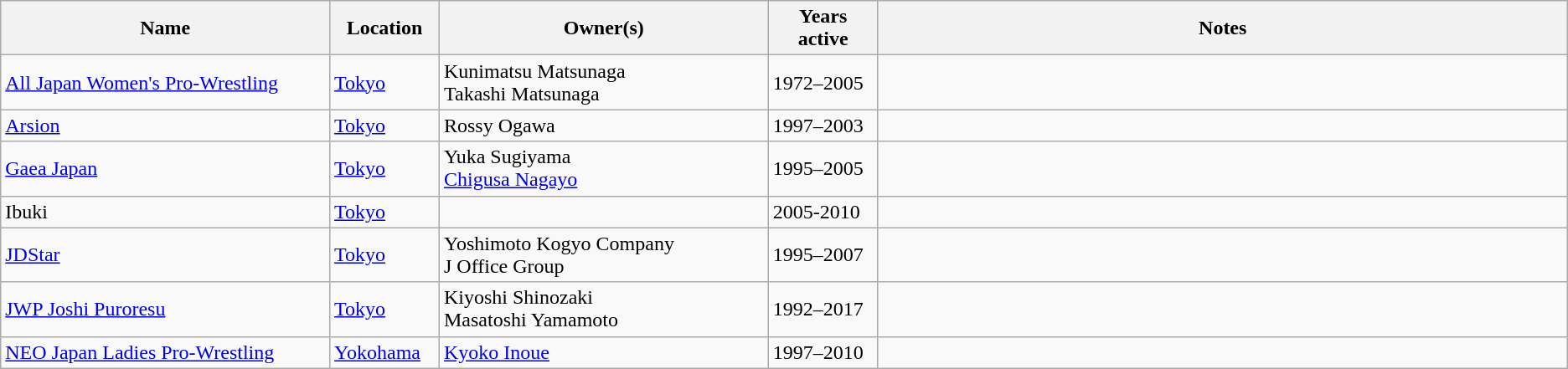<table class="wikitable sortable">
<tr>
<th width="21%">Name</th>
<th width="7%">Location</th>
<th width="21%">Owner(s)</th>
<th width="7%">Years active</th>
<th width="55%">Notes</th>
</tr>
<tr>
<td><a href='#'>All Japan Women's Pro-Wrestling</a></td>
<td><a href='#'>Tokyo</a></td>
<td>Kunimatsu Matsunaga<br>Takashi Matsunaga</td>
<td>1972–2005</td>
<td></td>
</tr>
<tr>
<td><a href='#'>Arsion</a></td>
<td><a href='#'>Tokyo</a></td>
<td>Rossy Ogawa</td>
<td>1997–2003</td>
<td></td>
</tr>
<tr>
<td><a href='#'>Gaea Japan</a></td>
<td><a href='#'>Tokyo</a></td>
<td>Yuka Sugiyama<br><a href='#'>Chigusa Nagayo</a></td>
<td>1995–2005</td>
<td></td>
</tr>
<tr>
<td>Ibuki</td>
<td><a href='#'>Tokyo</a></td>
<td></td>
<td>2005-2010</td>
<td></td>
</tr>
<tr>
<td><a href='#'>JDStar</a></td>
<td><a href='#'>Tokyo</a></td>
<td>Yoshimoto Kogyo Company<br>J Office Group</td>
<td>1995–2007</td>
<td></td>
</tr>
<tr>
<td><a href='#'>JWP Joshi Puroresu</a></td>
<td><a href='#'>Tokyo</a></td>
<td>Kiyoshi Shinozaki<br>Masatoshi Yamamoto</td>
<td>1992–2017</td>
<td></td>
</tr>
<tr>
<td><a href='#'>NEO Japan Ladies Pro-Wrestling</a></td>
<td><a href='#'>Yokohama</a></td>
<td><a href='#'>Kyoko Inoue</a></td>
<td>1997–2010</td>
<td></td>
</tr>
</table>
